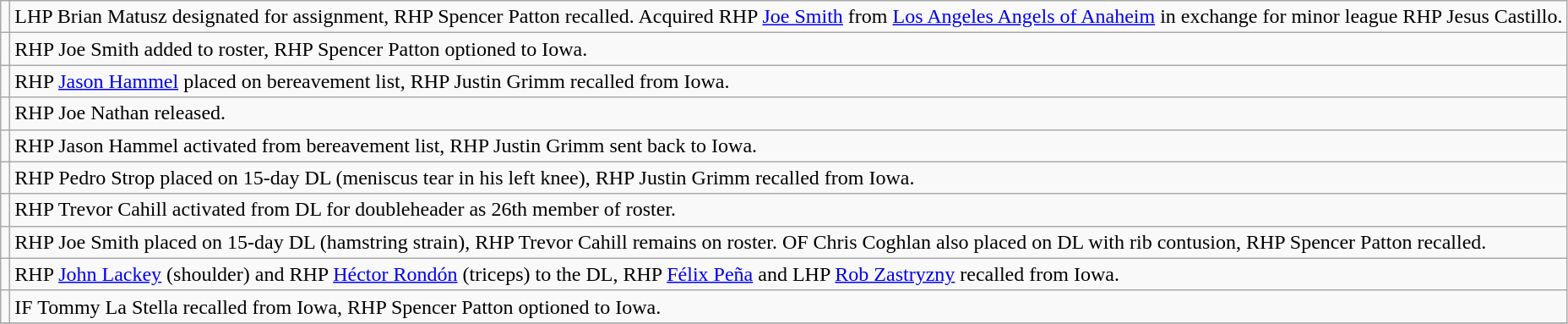<table class="wikitable">
<tr>
<td></td>
<td>LHP Brian Matusz designated for assignment, RHP Spencer Patton recalled. Acquired RHP <a href='#'>Joe Smith</a> from <a href='#'>Los Angeles Angels of Anaheim</a> in exchange for minor league RHP Jesus Castillo.</td>
</tr>
<tr>
<td></td>
<td>RHP Joe Smith added to roster, RHP Spencer Patton optioned to Iowa.</td>
</tr>
<tr>
<td></td>
<td>RHP <a href='#'>Jason Hammel</a> placed on bereavement list, RHP Justin Grimm recalled from Iowa.</td>
</tr>
<tr>
<td></td>
<td>RHP Joe Nathan released.</td>
</tr>
<tr>
<td></td>
<td>RHP Jason Hammel activated from bereavement list, RHP Justin Grimm sent back to Iowa.</td>
</tr>
<tr>
<td></td>
<td>RHP Pedro Strop placed on 15-day DL (meniscus tear in his left knee), RHP Justin Grimm recalled from Iowa.</td>
</tr>
<tr>
<td></td>
<td>RHP Trevor Cahill activated from DL for doubleheader as 26th member of roster.</td>
</tr>
<tr>
<td></td>
<td>RHP Joe Smith placed on 15-day DL (hamstring strain), RHP Trevor Cahill remains on roster. OF Chris Coghlan also placed on DL with rib contusion, RHP Spencer Patton recalled.</td>
</tr>
<tr>
<td></td>
<td>RHP <a href='#'>John Lackey</a> (shoulder) and RHP <a href='#'>Héctor Rondón</a> (triceps) to the DL, RHP <a href='#'>Félix Peña</a> and LHP <a href='#'>Rob Zastryzny</a> recalled from Iowa.</td>
</tr>
<tr>
<td></td>
<td>IF Tommy La Stella recalled from Iowa, RHP Spencer Patton optioned to Iowa.</td>
</tr>
<tr>
</tr>
</table>
